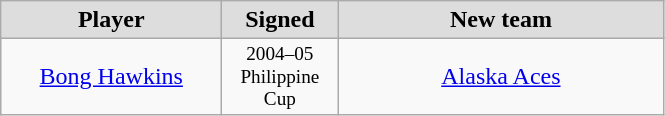<table class="wikitable" style="text-align: center">
<tr align="center" bgcolor="#dddddd">
<td style="width:140px"><strong>Player</strong></td>
<td style="width:70px"><strong>Signed</strong></td>
<td style="width:210px"><strong>New team</strong></td>
</tr>
<tr style="height:40px">
<td><a href='#'>Bong Hawkins</a></td>
<td style="font-size: 80%">2004–05 Philippine Cup</td>
<td><a href='#'>Alaska Aces</a></td>
</tr>
</table>
